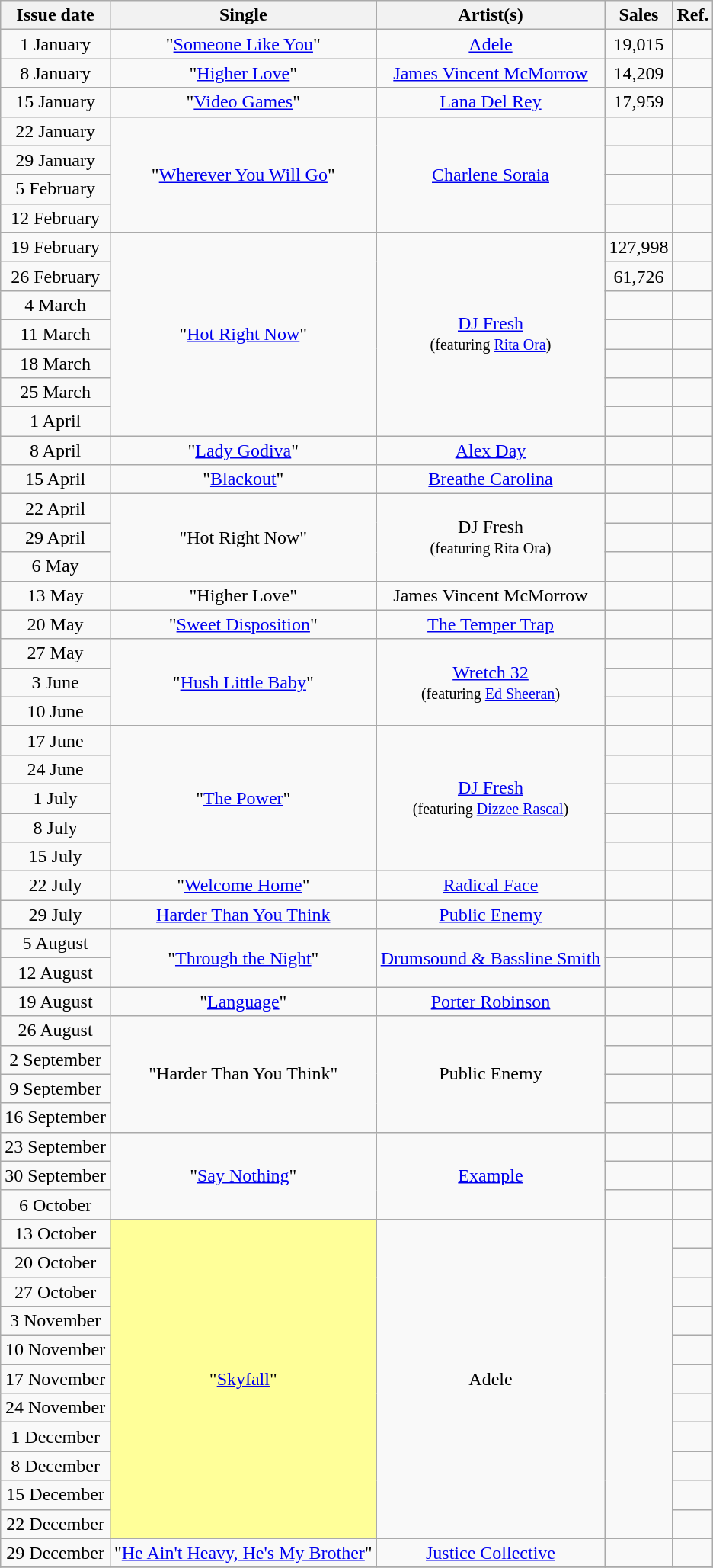<table class="wikitable plainrowheaders" style="text-align:center;">
<tr>
<th scope=col>Issue date</th>
<th scope=col>Single</th>
<th scope=col>Artist(s)</th>
<th scope=col>Sales</th>
<th scope=col>Ref.</th>
</tr>
<tr>
<td>1 January</td>
<td>"<a href='#'>Someone Like You</a>"</td>
<td><a href='#'>Adele</a></td>
<td>19,015</td>
<td></td>
</tr>
<tr>
<td>8 January</td>
<td>"<a href='#'>Higher Love</a>"</td>
<td><a href='#'>James Vincent McMorrow</a></td>
<td>14,209</td>
<td></td>
</tr>
<tr>
<td>15 January</td>
<td>"<a href='#'>Video Games</a>"</td>
<td><a href='#'>Lana Del Rey</a></td>
<td>17,959</td>
<td></td>
</tr>
<tr>
<td>22 January</td>
<td rowspan=4>"<a href='#'>Wherever You Will Go</a>"</td>
<td rowspan=4><a href='#'>Charlene Soraia</a></td>
<td></td>
<td></td>
</tr>
<tr>
<td>29 January</td>
<td></td>
<td></td>
</tr>
<tr>
<td>5 February</td>
<td></td>
<td></td>
</tr>
<tr>
<td>12 February</td>
<td></td>
<td></td>
</tr>
<tr>
<td>19 February </td>
<td rowspan=7>"<a href='#'>Hot Right Now</a>"</td>
<td rowspan=7><a href='#'>DJ Fresh</a><br><small>(featuring <a href='#'>Rita Ora</a>)</small></td>
<td>127,998</td>
<td></td>
</tr>
<tr>
<td>26 February</td>
<td>61,726</td>
<td></td>
</tr>
<tr>
<td>4 March</td>
<td></td>
<td></td>
</tr>
<tr>
<td>11 March</td>
<td></td>
<td></td>
</tr>
<tr>
<td>18 March</td>
<td></td>
<td></td>
</tr>
<tr>
<td>25 March</td>
<td></td>
<td></td>
</tr>
<tr>
<td>1 April</td>
<td></td>
<td></td>
</tr>
<tr>
<td>8 April</td>
<td>"<a href='#'>Lady Godiva</a>"</td>
<td><a href='#'>Alex Day</a></td>
<td></td>
<td></td>
</tr>
<tr>
<td>15 April</td>
<td>"<a href='#'>Blackout</a>"</td>
<td><a href='#'>Breathe Carolina</a></td>
<td></td>
<td></td>
</tr>
<tr>
<td>22 April</td>
<td rowspan=3>"Hot Right Now"</td>
<td rowspan=3>DJ Fresh<br><small>(featuring Rita Ora)</small></td>
<td></td>
<td></td>
</tr>
<tr>
<td>29 April</td>
<td></td>
<td></td>
</tr>
<tr>
<td>6 May</td>
<td></td>
<td></td>
</tr>
<tr>
<td>13 May</td>
<td>"Higher Love"</td>
<td>James Vincent McMorrow</td>
<td></td>
<td></td>
</tr>
<tr>
<td>20 May</td>
<td>"<a href='#'>Sweet Disposition</a>"</td>
<td><a href='#'>The Temper Trap</a></td>
<td></td>
<td></td>
</tr>
<tr>
<td>27 May</td>
<td rowspan=3>"<a href='#'>Hush Little Baby</a>"</td>
<td rowspan=3><a href='#'>Wretch 32</a><br><small>(featuring <a href='#'>Ed Sheeran</a>)</small></td>
<td></td>
<td></td>
</tr>
<tr>
<td>3 June</td>
<td></td>
<td></td>
</tr>
<tr>
<td>10 June</td>
<td></td>
<td></td>
</tr>
<tr>
<td>17 June</td>
<td rowspan=5>"<a href='#'>The Power</a>"</td>
<td rowspan=5><a href='#'>DJ Fresh</a><br><small>(featuring <a href='#'>Dizzee Rascal</a>)</small></td>
<td></td>
<td></td>
</tr>
<tr>
<td>24 June</td>
<td></td>
<td></td>
</tr>
<tr>
<td>1 July</td>
<td></td>
<td></td>
</tr>
<tr>
<td>8 July</td>
<td></td>
<td></td>
</tr>
<tr>
<td>15 July</td>
<td></td>
<td></td>
</tr>
<tr>
<td>22 July</td>
<td>"<a href='#'>Welcome Home</a>"</td>
<td><a href='#'>Radical Face</a></td>
<td></td>
<td></td>
</tr>
<tr>
<td>29 July</td>
<td><a href='#'>Harder Than You Think</a></td>
<td><a href='#'>Public Enemy</a></td>
<td></td>
<td></td>
</tr>
<tr>
<td>5 August</td>
<td rowspan=2>"<a href='#'>Through the Night</a>"</td>
<td rowspan=2><a href='#'>Drumsound & Bassline Smith</a></td>
<td></td>
<td></td>
</tr>
<tr>
<td>12 August</td>
<td></td>
<td></td>
</tr>
<tr>
<td>19 August</td>
<td>"<a href='#'>Language</a>"</td>
<td><a href='#'>Porter Robinson</a></td>
<td></td>
<td></td>
</tr>
<tr>
<td>26 August</td>
<td rowspan=4>"Harder Than You Think"</td>
<td rowspan=4>Public Enemy</td>
<td></td>
<td></td>
</tr>
<tr>
<td>2 September</td>
<td></td>
<td></td>
</tr>
<tr>
<td>9 September</td>
<td></td>
<td></td>
</tr>
<tr>
<td>16 September</td>
<td></td>
<td></td>
</tr>
<tr>
<td>23 September</td>
<td rowspan=3>"<a href='#'>Say Nothing</a>"</td>
<td rowspan=3><a href='#'>Example</a></td>
<td></td>
<td></td>
</tr>
<tr>
<td>30 September</td>
<td></td>
<td></td>
</tr>
<tr>
<td>6 October</td>
<td></td>
<td></td>
</tr>
<tr>
<td>13 October</td>
<td rowspan=11 bgcolor=#FFFF99>"<a href='#'>Skyfall</a>" </td>
<td rowspan=11>Adele</td>
<td rowspan=11></td>
<td></td>
</tr>
<tr>
<td>20 October</td>
<td></td>
</tr>
<tr>
<td>27 October</td>
<td></td>
</tr>
<tr>
<td>3 November</td>
<td></td>
</tr>
<tr>
<td>10 November</td>
<td></td>
</tr>
<tr>
<td>17 November</td>
<td></td>
</tr>
<tr>
<td>24 November</td>
<td></td>
</tr>
<tr>
<td>1 December</td>
<td></td>
</tr>
<tr>
<td>8 December</td>
<td></td>
</tr>
<tr>
<td>15 December</td>
<td></td>
</tr>
<tr>
<td>22 December</td>
<td></td>
</tr>
<tr>
<td>29 December </td>
<td>"<a href='#'>He Ain't Heavy, He's My Brother</a>"</td>
<td><a href='#'>Justice Collective</a></td>
<td></td>
<td></td>
</tr>
<tr>
</tr>
</table>
